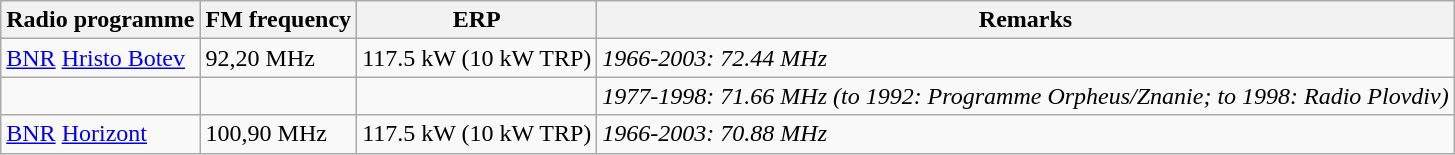<table class="wikitable">
<tr>
<th>Radio programme</th>
<th>FM frequency</th>
<th>ERP</th>
<th>Remarks</th>
</tr>
<tr>
<td><a href='#'>BNR</a> <a href='#'>Hristo Botev</a></td>
<td>92,20 MHz</td>
<td>117.5 kW (10 kW TRP)</td>
<td><em>1966-2003: 72.44 MHz</em></td>
</tr>
<tr>
<td></td>
<td></td>
<td></td>
<td><em>1977-1998: 71.66 MHz (to 1992: Programme Orpheus/Znanie; to 1998: Radio Plovdiv)</em></td>
</tr>
<tr>
<td><a href='#'>BNR</a> <a href='#'>Horizont</a></td>
<td>100,90 MHz</td>
<td>117.5 kW (10 kW TRP)</td>
<td><em>1966-2003: 70.88 MHz</em></td>
</tr>
</table>
